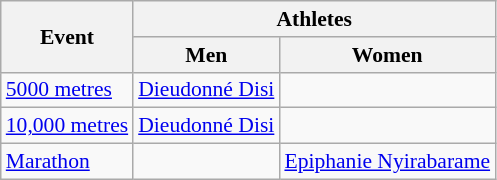<table class=wikitable style="font-size:90%">
<tr>
<th rowspan=2>Event</th>
<th colspan=2>Athletes</th>
</tr>
<tr>
<th>Men</th>
<th>Women</th>
</tr>
<tr>
<td><a href='#'>5000 metres</a></td>
<td><a href='#'>Dieudonné Disi</a></td>
<td></td>
</tr>
<tr>
<td><a href='#'>10,000 metres</a></td>
<td><a href='#'>Dieudonné Disi</a></td>
<td></td>
</tr>
<tr>
<td><a href='#'>Marathon</a></td>
<td></td>
<td><a href='#'>Epiphanie Nyirabarame</a></td>
</tr>
</table>
